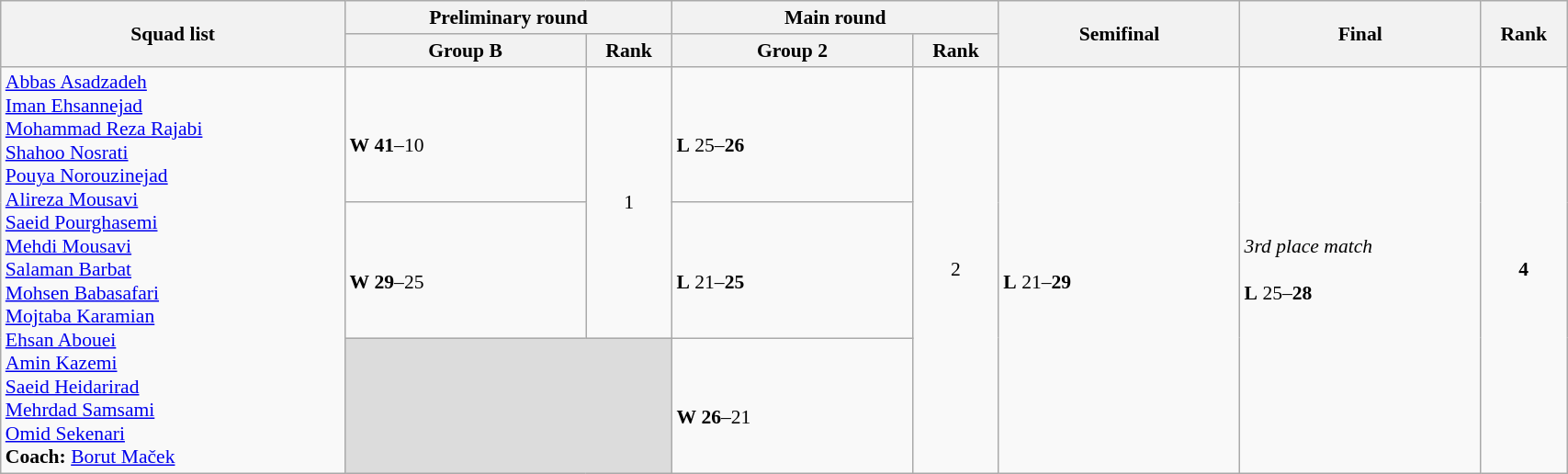<table class="wikitable" width="90%" style="text-align:left; font-size:90%">
<tr>
<th rowspan="2" width="20%">Squad list</th>
<th colspan="2">Preliminary round</th>
<th colspan="2">Main round</th>
<th rowspan="2" width="14%">Semifinal</th>
<th rowspan="2" width="14%">Final</th>
<th rowspan="2" width="5%">Rank</th>
</tr>
<tr>
<th width="14%">Group B</th>
<th width="5%">Rank</th>
<th width="14%">Group 2</th>
<th width="5%">Rank</th>
</tr>
<tr>
<td rowspan=3><a href='#'>Abbas Asadzadeh</a><br><a href='#'>Iman Ehsannejad</a><br><a href='#'>Mohammad Reza Rajabi</a><br><a href='#'>Shahoo Nosrati</a><br><a href='#'>Pouya Norouzinejad</a><br><a href='#'>Alireza Mousavi</a><br><a href='#'>Saeid Pourghasemi</a><br><a href='#'>Mehdi Mousavi</a><br><a href='#'>Salaman Barbat</a><br><a href='#'>Mohsen Babasafari</a><br><a href='#'>Mojtaba Karamian</a><br><a href='#'>Ehsan Abouei</a><br><a href='#'>Amin Kazemi</a><br><a href='#'>Saeid Heidarirad</a><br><a href='#'>Mehrdad Samsami</a><br><a href='#'>Omid Sekenari</a><br><strong>Coach:</strong>  <a href='#'>Borut Maček</a></td>
<td><br><strong>W</strong> <strong>41</strong>–10</td>
<td rowspan=2 align=center>1 <strong></strong></td>
<td><br><strong>L</strong> 25–<strong>26</strong></td>
<td rowspan=3 align=center>2 <strong></strong></td>
<td rowspan=3><br><strong>L</strong> 21–<strong>29</strong></td>
<td rowspan=3><em>3rd place match</em><br><br><strong>L</strong> 25–<strong>28</strong></td>
<td rowspan=3 align=center><strong>4</strong></td>
</tr>
<tr>
<td><br><strong>W</strong> <strong>29</strong>–25</td>
<td><br><strong>L</strong> 21–<strong>25</strong></td>
</tr>
<tr>
<td colspan=2 bgcolor=#DCDCDC></td>
<td><br><strong>W</strong> <strong>26</strong>–21</td>
</tr>
</table>
